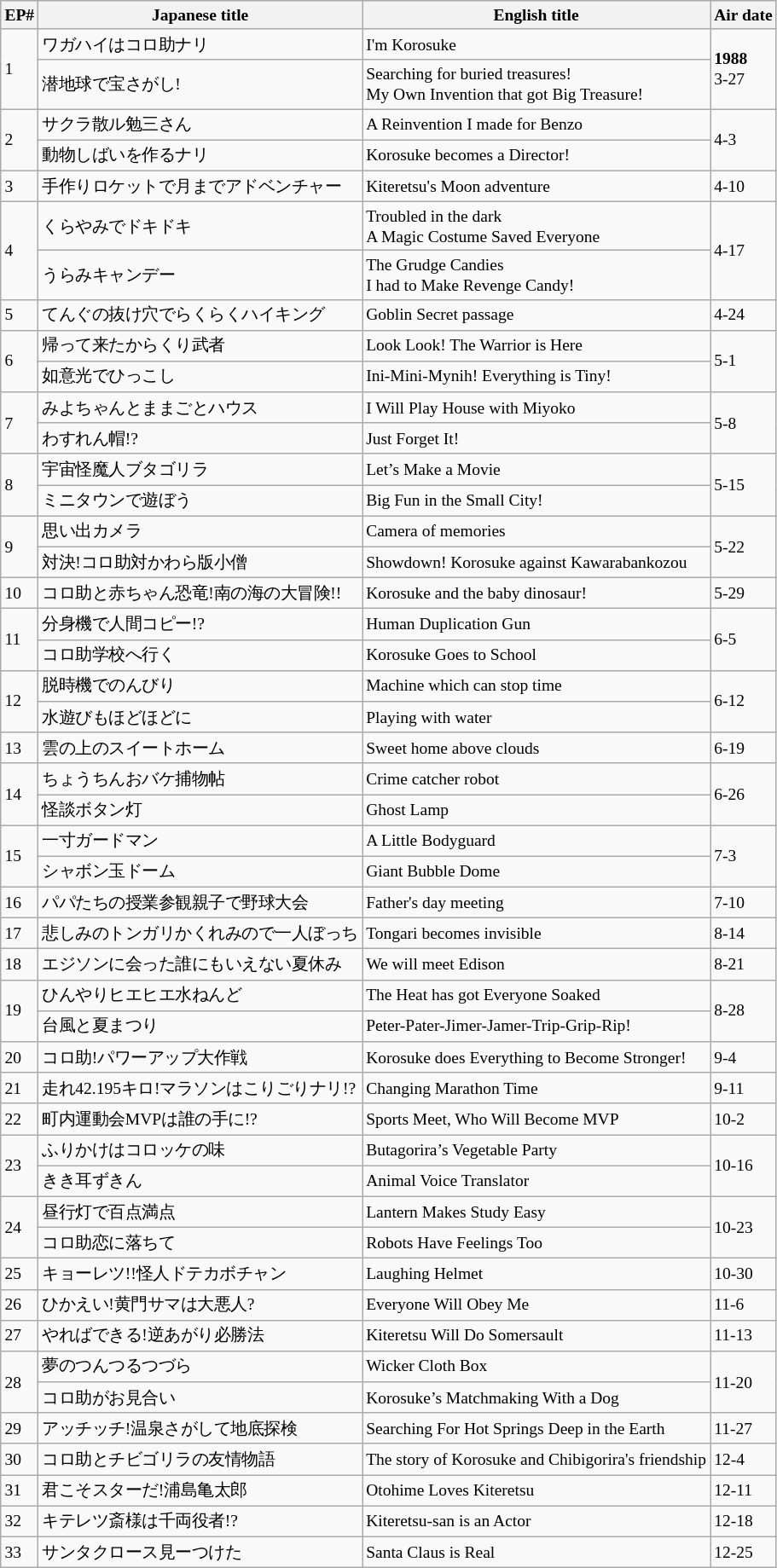<table class="wikitable" style="font-size:small">
<tr>
<th>EP#</th>
<th>Japanese title</th>
<th>English title</th>
<th>Air date</th>
</tr>
<tr>
<td rowspan="2">1</td>
<td>ワガハイはコロ助ナリ</td>
<td>I'm Korosuke</td>
<td rowspan="2"><strong>1988</strong><br>3-27</td>
</tr>
<tr>
<td>潜地球で宝さがし!</td>
<td>Searching for buried treasures!<br>My Own Invention that got Big Treasure!</td>
</tr>
<tr>
<td rowspan="2">2</td>
<td>サクラ散ル勉三さん</td>
<td>A Reinvention I made for Benzo</td>
<td rowspan="2">4-3</td>
</tr>
<tr>
<td>動物しばいを作るナリ</td>
<td>Korosuke becomes a Director!</td>
</tr>
<tr>
<td>3</td>
<td>手作りロケットで月までアドベンチャー</td>
<td>Kiteretsu's Moon adventure</td>
<td>4-10</td>
</tr>
<tr>
<td rowspan="2">4</td>
<td>くらやみでドキドキ</td>
<td>Troubled in the dark<br>A Magic Costume Saved Everyone</td>
<td rowspan="2">4-17</td>
</tr>
<tr>
<td>うらみキャンデー</td>
<td>The Grudge Candies<br>I had to Make Revenge Candy!</td>
</tr>
<tr>
<td>5</td>
<td>てんぐの抜け穴でらくらくハイキング</td>
<td>Goblin Secret passage</td>
<td>4-24</td>
</tr>
<tr>
<td rowspan="2">6</td>
<td>帰って来たからくり武者</td>
<td>Look Look! The Warrior is Here</td>
<td rowspan="2">5-1</td>
</tr>
<tr>
<td>如意光でひっこし</td>
<td>Ini-Mini-Mynih! Everything is Tiny!</td>
</tr>
<tr>
<td rowspan="2">7</td>
<td>みよちゃんとままごとハウス</td>
<td>I Will Play House with Miyoko</td>
<td rowspan="2">5-8</td>
</tr>
<tr>
<td>わすれん帽!?</td>
<td>Just Forget It!</td>
</tr>
<tr>
<td rowspan="2">8</td>
<td>宇宙怪魔人ブタゴリラ</td>
<td>Let’s Make a Movie</td>
<td rowspan="2">5-15</td>
</tr>
<tr>
<td>ミニタウンで遊ぼう</td>
<td>Big Fun in the Small City!</td>
</tr>
<tr>
<td rowspan="2">9</td>
<td>思い出カメラ</td>
<td>Camera of memories</td>
<td rowspan="2">5-22</td>
</tr>
<tr>
<td>対決!コロ助対かわら版小僧</td>
<td>Showdown! Korosuke against Kawarabankozou</td>
</tr>
<tr>
<td>10</td>
<td>コロ助と赤ちゃん恐竜!南の海の大冒険!!</td>
<td>Korosuke and the baby dinosaur!</td>
<td>5-29</td>
</tr>
<tr>
<td rowspan="2">11</td>
<td>分身機で人間コピー!?</td>
<td>Human Duplication Gun</td>
<td rowspan="2">6-5</td>
</tr>
<tr>
<td>コロ助学校へ行く</td>
<td>Korosuke Goes to School</td>
</tr>
<tr>
<td rowspan="2">12</td>
<td>脱時機でのんびり</td>
<td>Machine which can stop time</td>
<td rowspan="2">6-12</td>
</tr>
<tr>
<td>水遊びもほどほどに</td>
<td>Playing with water</td>
</tr>
<tr>
<td>13</td>
<td>雲の上のスイートホーム</td>
<td>Sweet home above clouds</td>
<td>6-19</td>
</tr>
<tr>
<td rowspan="2">14</td>
<td>ちょうちんおバケ捕物帖</td>
<td>Crime catcher robot</td>
<td rowspan="2">6-26</td>
</tr>
<tr>
<td>怪談ボタン灯</td>
<td>Ghost Lamp</td>
</tr>
<tr>
<td rowspan="2">15</td>
<td>一寸ガードマン</td>
<td>A Little Bodyguard</td>
<td rowspan="2">7-3</td>
</tr>
<tr>
<td>シャボン玉ドーム</td>
<td>Giant Bubble Dome</td>
</tr>
<tr>
<td>16</td>
<td>パパたちの授業参観親子で野球大会</td>
<td>Father's day meeting</td>
<td>7-10</td>
</tr>
<tr>
<td>17</td>
<td>悲しみのトンガリかくれみので一人ぼっち</td>
<td>Tongari becomes invisible</td>
<td>8-14</td>
</tr>
<tr>
<td>18</td>
<td>エジソンに会った誰にもいえない夏休み</td>
<td>We will meet Edison</td>
<td>8-21</td>
</tr>
<tr>
<td rowspan="2">19</td>
<td>ひんやりヒエヒエ水ねんど</td>
<td>The Heat has got Everyone Soaked</td>
<td rowspan="2">8-28</td>
</tr>
<tr>
<td>台風と夏まつり</td>
<td>Peter-Pater-Jimer-Jamer-Trip-Grip-Rip!</td>
</tr>
<tr>
<td>20</td>
<td>コロ助!パワーアップ大作戦</td>
<td>Korosuke does Everything to Become Stronger!</td>
<td>9-4</td>
</tr>
<tr>
<td>21</td>
<td>走れ42.195キロ!マラソンはこりごりナリ!?</td>
<td>Changing Marathon Time</td>
<td>9-11</td>
</tr>
<tr>
<td>22</td>
<td>町内運動会MVPは誰の手に!?</td>
<td>Sports Meet, Who Will Become MVP</td>
<td>10-2</td>
</tr>
<tr>
<td rowspan="2">23</td>
<td>ふりかけはコロッケの味</td>
<td>Butagorira’s Vegetable Party</td>
<td rowspan="2">10-16</td>
</tr>
<tr>
<td>きき耳ずきん</td>
<td>Animal Voice Translator</td>
</tr>
<tr>
<td rowspan="2">24</td>
<td>昼行灯で百点満点</td>
<td>Lantern Makes Study Easy</td>
<td rowspan="2">10-23</td>
</tr>
<tr>
<td>コロ助恋に落ちて</td>
<td>Robots Have Feelings Too</td>
</tr>
<tr>
<td>25</td>
<td>キョーレツ!!怪人ドテカボチャン</td>
<td>Laughing Helmet</td>
<td>10-30</td>
</tr>
<tr>
<td>26</td>
<td>ひかえい!黄門サマは大悪人?</td>
<td>Everyone Will Obey Me</td>
<td>11-6</td>
</tr>
<tr>
<td>27</td>
<td>やればできる!逆あがり必勝法</td>
<td>Kiteretsu Will Do Somersault</td>
<td>11-13</td>
</tr>
<tr>
<td rowspan="2">28</td>
<td>夢のつんつるつづら</td>
<td>Wicker Cloth Box</td>
<td rowspan="2">11-20</td>
</tr>
<tr>
<td>コロ助がお見合い</td>
<td>Korosuke’s Matchmaking With a Dog</td>
</tr>
<tr>
<td>29</td>
<td>アッチッチ!温泉さがして地底探検</td>
<td>Searching For Hot Springs Deep in the Earth</td>
<td>11-27</td>
</tr>
<tr>
<td>30</td>
<td>コロ助とチビゴリラの友情物語</td>
<td>The story of Korosuke and Chibigorira's friendship</td>
<td>12-4</td>
</tr>
<tr>
<td>31</td>
<td>君こそスターだ!浦島亀太郎</td>
<td>Otohime Loves Kiteretsu</td>
<td>12-11</td>
</tr>
<tr>
<td>32</td>
<td>キテレツ斎様は千両役者!?</td>
<td>Kiteretsu-san is an Actor</td>
<td>12-18</td>
</tr>
<tr>
<td>33</td>
<td>サンタクロース見ーつけた</td>
<td>Santa Claus is Real</td>
<td>12-25</td>
</tr>
</table>
